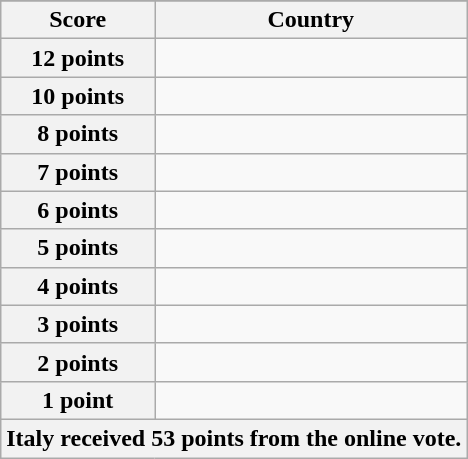<table class="wikitable">
<tr>
</tr>
<tr>
<th scope="col" width="33%">Score</th>
<th scope="col">Country</th>
</tr>
<tr>
<th scope="row">12 points</th>
<td></td>
</tr>
<tr>
<th scope="row">10 points</th>
<td></td>
</tr>
<tr>
<th scope="row">8 points</th>
<td></td>
</tr>
<tr>
<th scope="row">7 points</th>
<td></td>
</tr>
<tr>
<th scope="row">6 points</th>
<td></td>
</tr>
<tr>
<th scope="row">5 points</th>
<td></td>
</tr>
<tr>
<th scope="row">4 points</th>
<td></td>
</tr>
<tr>
<th scope="row">3 points</th>
<td></td>
</tr>
<tr>
<th scope="row">2 points</th>
<td></td>
</tr>
<tr>
<th scope="row">1 point</th>
<td></td>
</tr>
<tr>
<th colspan="2">Italy received 53 points from the online vote.</th>
</tr>
</table>
